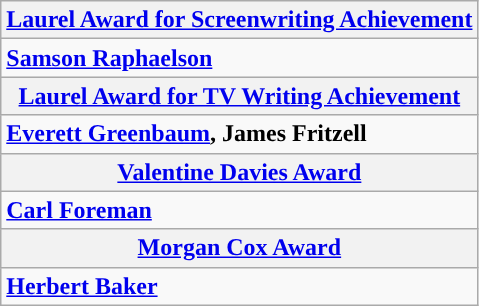<table class="wikitable" style="width=">
<tr>
<th colspan="2" style="background:"><a href='#'>Laurel Award for Screenwriting Achievement</a></th>
</tr>
<tr>
<td colspan="2" style="vertical-align:top;"><strong><a href='#'>Samson Raphaelson</a></strong></td>
</tr>
<tr>
<th colspan="2" style="background:"><a href='#'>Laurel Award for TV Writing Achievement</a></th>
</tr>
<tr>
<td colspan="2" style="vertical-align:top;"><strong><a href='#'>Everett Greenbaum</a>, James Fritzell</strong></td>
</tr>
<tr>
<th colspan="2" style="background:"><a href='#'>Valentine Davies Award</a></th>
</tr>
<tr>
<td colspan="2" style="vertical-align:top;"><strong><a href='#'>Carl Foreman</a></strong></td>
</tr>
<tr>
<th colspan="2" style="background:"><a href='#'>Morgan Cox Award</a></th>
</tr>
<tr>
<td colspan="2" style="vertical-align:top;"><strong><a href='#'>Herbert Baker</a></strong></td>
</tr>
</table>
